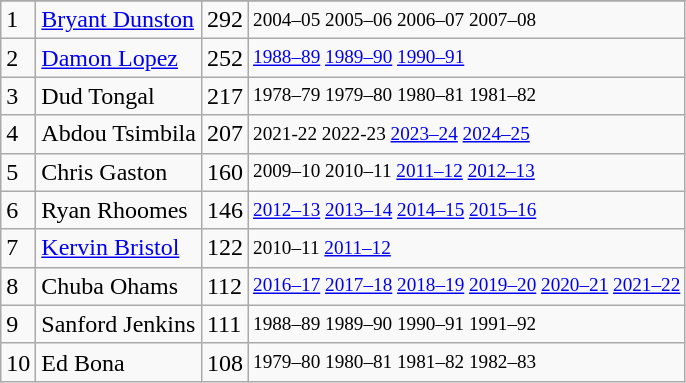<table class="wikitable">
<tr>
</tr>
<tr>
<td>1</td>
<td><a href='#'>Bryant Dunston</a></td>
<td>292</td>
<td style="font-size:80%;">2004–05 2005–06 2006–07 2007–08</td>
</tr>
<tr>
<td>2</td>
<td><a href='#'>Damon Lopez</a></td>
<td>252</td>
<td style="font-size:80%;"><a href='#'>1988–89</a> <a href='#'>1989–90</a> <a href='#'>1990–91</a></td>
</tr>
<tr>
<td>3</td>
<td>Dud Tongal</td>
<td>217</td>
<td style="font-size:80%;">1978–79 1979–80 1980–81 1981–82</td>
</tr>
<tr>
<td>4</td>
<td>Abdou Tsimbila</td>
<td>207</td>
<td style="font-size:80%;">2021-22 2022-23 <a href='#'>2023–24</a> <a href='#'>2024–25</a></td>
</tr>
<tr>
<td>5</td>
<td>Chris Gaston</td>
<td>160</td>
<td style="font-size:80%;">2009–10 2010–11 <a href='#'>2011–12</a> <a href='#'>2012–13</a></td>
</tr>
<tr>
<td>6</td>
<td>Ryan Rhoomes</td>
<td>146</td>
<td style="font-size:80%;"><a href='#'>2012–13</a> <a href='#'>2013–14</a> <a href='#'>2014–15</a> <a href='#'>2015–16</a></td>
</tr>
<tr>
<td>7</td>
<td><a href='#'>Kervin Bristol</a></td>
<td>122</td>
<td style="font-size:80%;">2010–11 <a href='#'>2011–12</a></td>
</tr>
<tr>
<td>8</td>
<td>Chuba Ohams</td>
<td>112</td>
<td style="font-size:80%;"><a href='#'>2016–17</a> <a href='#'>2017–18</a> <a href='#'>2018–19</a> <a href='#'>2019–20</a> <a href='#'>2020–21</a> <a href='#'>2021–22</a></td>
</tr>
<tr>
<td>9</td>
<td>Sanford Jenkins</td>
<td>111</td>
<td style="font-size:80%;">1988–89 1989–90 1990–91 1991–92</td>
</tr>
<tr>
<td>10</td>
<td>Ed Bona</td>
<td>108</td>
<td style="font-size:80%;">1979–80 1980–81 1981–82 1982–83</td>
</tr>
</table>
